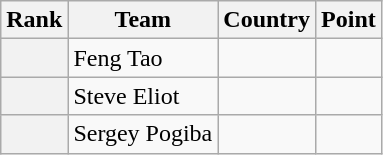<table class="wikitable sortable">
<tr>
<th>Rank</th>
<th>Team</th>
<th>Country</th>
<th>Point</th>
</tr>
<tr>
<th></th>
<td>Feng Tao</td>
<td></td>
<td></td>
</tr>
<tr>
<th></th>
<td>Steve Eliot</td>
<td></td>
<td></td>
</tr>
<tr>
<th></th>
<td>Sergey Pogiba</td>
<td></td>
<td></td>
</tr>
</table>
